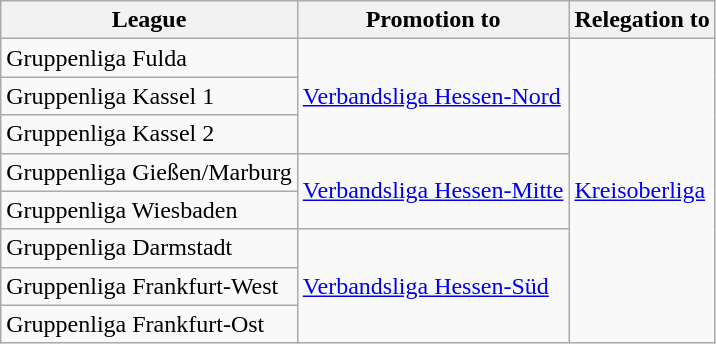<table class="wikitable">
<tr>
<th>League</th>
<th>Promotion to</th>
<th>Relegation to</th>
</tr>
<tr>
<td>Gruppenliga Fulda</td>
<td rowspan=3><a href='#'>Verbandsliga Hessen-Nord</a></td>
<td rowspan=8><a href='#'>Kreisoberliga</a></td>
</tr>
<tr>
<td>Gruppenliga Kassel 1</td>
</tr>
<tr>
<td>Gruppenliga Kassel 2</td>
</tr>
<tr>
<td>Gruppenliga Gießen/Marburg</td>
<td rowspan=2><a href='#'>Verbandsliga Hessen-Mitte</a></td>
</tr>
<tr>
<td>Gruppenliga Wiesbaden</td>
</tr>
<tr>
<td>Gruppenliga Darmstadt</td>
<td rowspan=3><a href='#'>Verbandsliga Hessen-Süd</a></td>
</tr>
<tr>
<td>Gruppenliga Frankfurt-West</td>
</tr>
<tr>
<td>Gruppenliga Frankfurt-Ost</td>
</tr>
</table>
